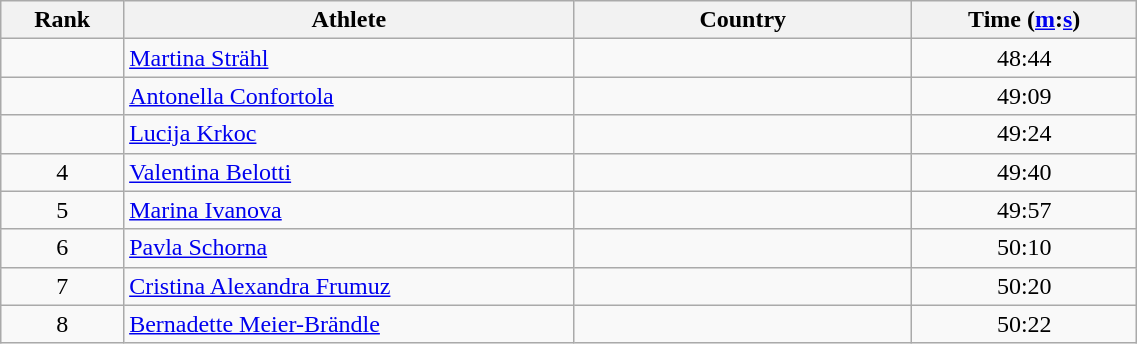<table class="wikitable" width=60%>
<tr>
<th width=5%>Rank</th>
<th width=20%>Athlete</th>
<th width=15%>Country</th>
<th width=10%>Time (<a href='#'>m</a>:<a href='#'>s</a>)</th>
</tr>
<tr align="center">
<td></td>
<td align="left"><a href='#'>Martina Strähl</a></td>
<td align="left"></td>
<td>48:44</td>
</tr>
<tr align="center">
<td></td>
<td align="left"><a href='#'>Antonella Confortola</a></td>
<td align="left"></td>
<td>49:09</td>
</tr>
<tr align="center">
<td></td>
<td align="left"><a href='#'>Lucija Krkoc</a></td>
<td align="left"></td>
<td>49:24</td>
</tr>
<tr align="center">
<td>4</td>
<td align="left"><a href='#'>Valentina Belotti</a></td>
<td align="left"></td>
<td>49:40</td>
</tr>
<tr align="center">
<td>5</td>
<td align="left"><a href='#'>Marina Ivanova</a></td>
<td align="left"></td>
<td>49:57</td>
</tr>
<tr align="center">
<td>6</td>
<td align="left"><a href='#'>Pavla Schorna</a></td>
<td align="left"></td>
<td>50:10</td>
</tr>
<tr align="center">
<td>7</td>
<td align="left"><a href='#'>Cristina Alexandra Frumuz</a></td>
<td align="left"></td>
<td>50:20</td>
</tr>
<tr align="center">
<td>8</td>
<td align="left"><a href='#'>Bernadette Meier-Brändle</a></td>
<td align="left"></td>
<td>50:22</td>
</tr>
</table>
